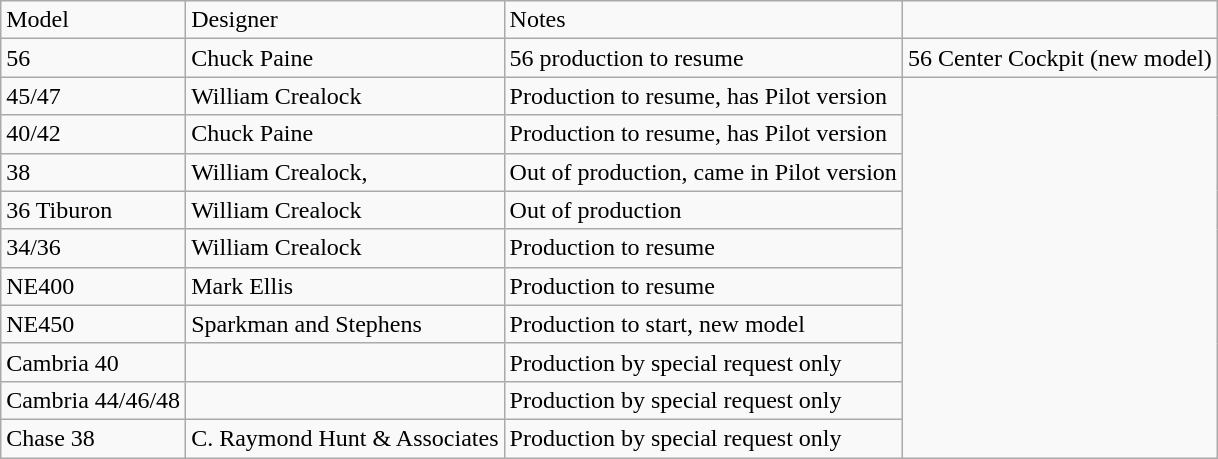<table class="wikitable" style="margin: 1em auto 1em auto">
<tr>
<td>Model</td>
<td>Designer</td>
<td>Notes</td>
</tr>
<tr>
<td>56</td>
<td>Chuck Paine</td>
<td>56 production to resume</td>
<td>56 Center Cockpit (new model)</td>
</tr>
<tr>
<td>45/47</td>
<td>William Crealock</td>
<td>Production to resume, has Pilot version</td>
</tr>
<tr>
<td>40/42</td>
<td>Chuck Paine</td>
<td>Production to resume, has Pilot version </td>
</tr>
<tr>
<td>38</td>
<td>William Crealock,</td>
<td>Out of production, came in Pilot version</td>
</tr>
<tr>
<td>36 Tiburon</td>
<td>William Crealock</td>
<td>Out of production</td>
</tr>
<tr>
<td>34/36</td>
<td>William Crealock</td>
<td>Production to resume</td>
</tr>
<tr>
<td>NE400</td>
<td>Mark Ellis</td>
<td>Production to resume</td>
</tr>
<tr>
<td>NE450</td>
<td>Sparkman and Stephens</td>
<td>Production to start, new model</td>
</tr>
<tr>
<td>Cambria 40</td>
<td></td>
<td>Production by special request only</td>
</tr>
<tr>
<td>Cambria 44/46/48</td>
<td></td>
<td>Production by special request only</td>
</tr>
<tr>
<td>Chase 38</td>
<td>C. Raymond Hunt & Associates</td>
<td>Production by special request only</td>
</tr>
</table>
